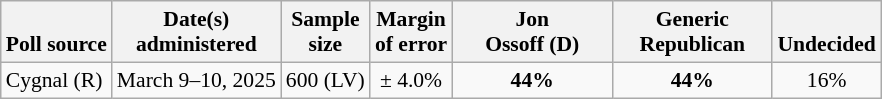<table class="wikitable" style="font-size:90%;text-align:center;">
<tr valign=bottom>
<th>Poll source</th>
<th>Date(s)<br>administered</th>
<th>Sample<br>size</th>
<th>Margin<br>of error</th>
<th style="width:100px;">Jon<br>Ossoff (D)</th>
<th style="width:100px;">Generic<br>Republican</th>
<th>Undecided</th>
</tr>
<tr>
<td style="text-align:left;">Cygnal (R)</td>
<td>March 9–10, 2025</td>
<td>600 (LV)</td>
<td>± 4.0%</td>
<td><strong>44%</strong></td>
<td><strong>44%</strong></td>
<td>16%</td>
</tr>
</table>
